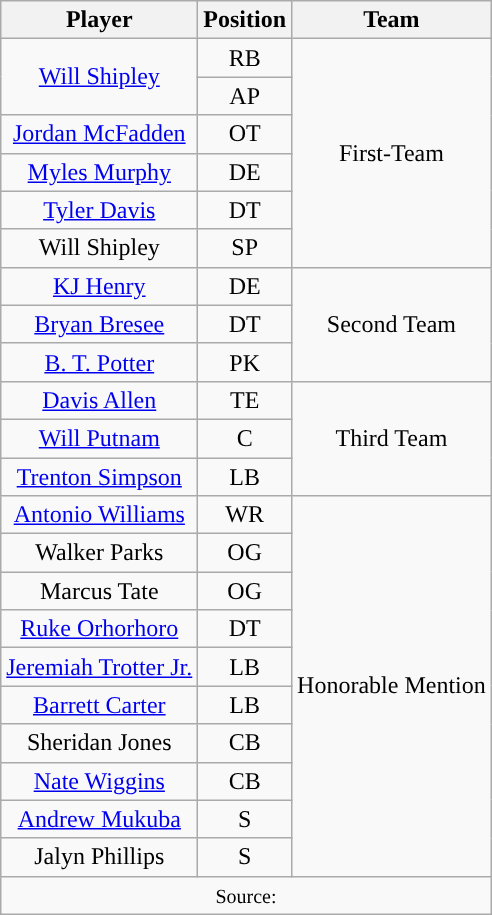<table class="wikitable" style="text-align: center">
<tr align=center>
<th>Player</th>
<th>Position</th>
<th>Team</th>
</tr>
<tr>
<td rowspan=2><a href='#'>Will Shipley</a></td>
<td>RB</td>
<td rowspan=6>First-Team</td>
</tr>
<tr>
<td>AP</td>
</tr>
<tr>
<td><a href='#'>Jordan McFadden</a></td>
<td>OT</td>
</tr>
<tr>
<td><a href='#'>Myles Murphy</a></td>
<td>DE</td>
</tr>
<tr>
<td><a href='#'>Tyler Davis</a></td>
<td>DT</td>
</tr>
<tr>
<td>Will Shipley</td>
<td>SP</td>
</tr>
<tr>
<td><a href='#'>KJ Henry</a></td>
<td>DE</td>
<td rowspan=3>Second Team</td>
</tr>
<tr>
<td><a href='#'>Bryan Bresee</a></td>
<td>DT</td>
</tr>
<tr>
<td><a href='#'>B. T. Potter</a></td>
<td>PK</td>
</tr>
<tr>
<td><a href='#'>Davis Allen</a></td>
<td>TE</td>
<td rowspan=3>Third Team</td>
</tr>
<tr>
<td><a href='#'>Will Putnam</a></td>
<td>C</td>
</tr>
<tr>
<td><a href='#'>Trenton Simpson</a></td>
<td>LB</td>
</tr>
<tr>
<td><a href='#'>Antonio Williams</a></td>
<td>WR</td>
<td rowspan=10>Honorable Mention</td>
</tr>
<tr>
<td>Walker Parks</td>
<td>OG</td>
</tr>
<tr>
<td>Marcus Tate</td>
<td>OG</td>
</tr>
<tr>
<td><a href='#'>Ruke Orhorhoro</a></td>
<td>DT</td>
</tr>
<tr>
<td><a href='#'>Jeremiah Trotter Jr.</a></td>
<td>LB</td>
</tr>
<tr>
<td><a href='#'>Barrett Carter</a></td>
<td>LB</td>
</tr>
<tr>
<td>Sheridan Jones</td>
<td>CB</td>
</tr>
<tr>
<td><a href='#'>Nate Wiggins</a></td>
<td>CB</td>
</tr>
<tr>
<td><a href='#'>Andrew Mukuba</a></td>
<td>S</td>
</tr>
<tr>
<td>Jalyn Phillips</td>
<td>S</td>
</tr>
<tr>
<td colspan="3"><small>Source:</small></td>
</tr>
</table>
